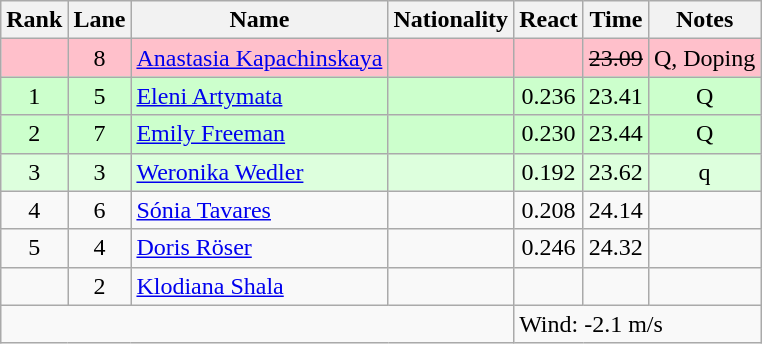<table class="wikitable sortable" style="text-align:center">
<tr>
<th>Rank</th>
<th>Lane</th>
<th>Name</th>
<th>Nationality</th>
<th>React</th>
<th>Time</th>
<th>Notes</th>
</tr>
<tr bgcolor=pink>
<td></td>
<td>8</td>
<td align="left"><a href='#'>Anastasia Kapachinskaya</a></td>
<td align=left></td>
<td></td>
<td><s>23.09</s></td>
<td>Q, Doping</td>
</tr>
<tr bgcolor=ccffcc>
<td>1</td>
<td>5</td>
<td align="left"><a href='#'>Eleni Artymata</a></td>
<td align=left></td>
<td>0.236</td>
<td>23.41</td>
<td>Q</td>
</tr>
<tr bgcolor=ccffcc>
<td>2</td>
<td>7</td>
<td align="left"><a href='#'>Emily Freeman</a></td>
<td align=left></td>
<td>0.230</td>
<td>23.44</td>
<td>Q</td>
</tr>
<tr bgcolor=ddffdd>
<td>3</td>
<td>3</td>
<td align="left"><a href='#'>Weronika Wedler</a></td>
<td align=left></td>
<td>0.192</td>
<td>23.62</td>
<td>q</td>
</tr>
<tr>
<td>4</td>
<td>6</td>
<td align="left"><a href='#'>Sónia Tavares</a></td>
<td align=left></td>
<td>0.208</td>
<td>24.14</td>
<td></td>
</tr>
<tr>
<td>5</td>
<td>4</td>
<td align="left"><a href='#'>Doris Röser</a></td>
<td align=left></td>
<td>0.246</td>
<td>24.32</td>
<td></td>
</tr>
<tr>
<td></td>
<td>2</td>
<td align="left"><a href='#'>Klodiana Shala</a></td>
<td align=left></td>
<td></td>
<td></td>
<td></td>
</tr>
<tr>
<td colspan=4></td>
<td colspan=3 align=left>Wind: -2.1 m/s</td>
</tr>
</table>
